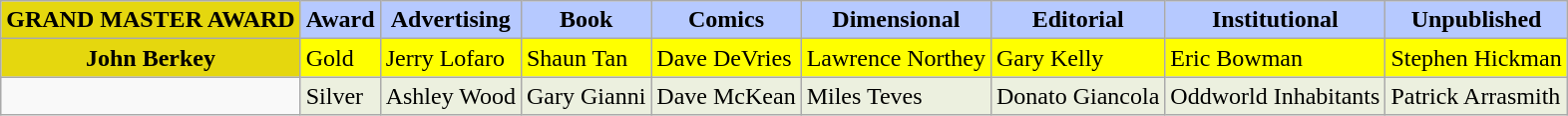<table class="wikitable">
<tr>
<th style="background:#e5d70e">GRAND MASTER AWARD</th>
<th style="background:#b6c9ff">Award</th>
<th style="background:#b6c9ff">Advertising</th>
<th style="background:#b6c9ff">Book</th>
<th style="background:#b6c9ff">Comics</th>
<th style="background:#b6c9ff">Dimensional</th>
<th style="background:#b6c9ff">Editorial</th>
<th style="background:#b6c9ff">Institutional</th>
<th style="background:#b6c9ff">Unpublished</th>
</tr>
<tr>
<td style="background:#e5d70e" align="center"><strong>John Berkey</strong></td>
<td style="background:#ffff00">Gold</td>
<td style="background:#ffff00">Jerry Lofaro</td>
<td style="background:#ffff00">Shaun Tan</td>
<td style="background:#ffff00">Dave DeVries</td>
<td style="background:#ffff00">Lawrence Northey</td>
<td style="background:#ffff00">Gary Kelly</td>
<td style="background:#ffff00">Eric Bowman</td>
<td style="background:#ffff00">Stephen Hickman</td>
</tr>
<tr>
<td></td>
<td style="background:#ecf0df">Silver</td>
<td style="background:#ecf0df">Ashley Wood</td>
<td style="background:#ecf0df">Gary Gianni</td>
<td style="background:#ecf0df">Dave McKean</td>
<td style="background:#ecf0df">Miles Teves</td>
<td style="background:#ecf0df">Donato Giancola</td>
<td style="background:#ecf0df">Oddworld Inhabitants</td>
<td style="background:#ecf0df">Patrick Arrasmith</td>
</tr>
</table>
